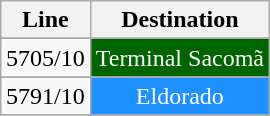<table class="sortable wikitable" style="margin: 0 auto; text-align:center;">
<tr>
<th align="center">Line</th>
<th align="center">Destination</th>
</tr>
<tr>
</tr>
<tr>
<td align="center">5705/10</td>
<td align="center" bgcolor="#006400" style="color:white">Terminal Sacomã</td>
</tr>
<tr>
</tr>
<tr>
<td align="center">5791/10</td>
<td align="center" bgcolor="#1E90FF" style="color:white">Eldorado</td>
</tr>
<tr>
</tr>
</table>
